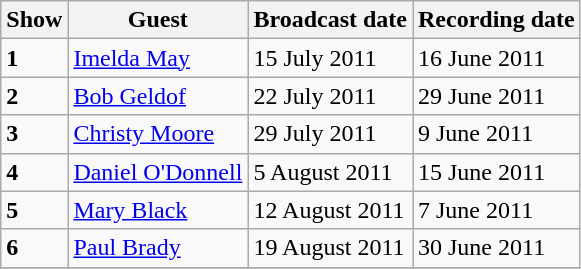<table class="wikitable">
<tr>
<th>Show</th>
<th>Guest</th>
<th>Broadcast date</th>
<th>Recording date</th>
</tr>
<tr>
<td><strong>1</strong></td>
<td><a href='#'>Imelda May</a></td>
<td>15 July 2011</td>
<td>16 June 2011</td>
</tr>
<tr>
<td><strong>2</strong></td>
<td><a href='#'>Bob Geldof</a></td>
<td>22 July 2011</td>
<td>29 June 2011</td>
</tr>
<tr>
<td><strong>3</strong></td>
<td><a href='#'>Christy Moore</a></td>
<td>29 July 2011</td>
<td>9 June 2011</td>
</tr>
<tr>
<td><strong>4</strong></td>
<td><a href='#'>Daniel O'Donnell</a></td>
<td>5 August 2011</td>
<td>15 June 2011</td>
</tr>
<tr>
<td><strong>5</strong></td>
<td><a href='#'>Mary Black</a></td>
<td>12 August 2011</td>
<td>7 June 2011</td>
</tr>
<tr>
<td><strong>6</strong></td>
<td><a href='#'>Paul Brady</a></td>
<td>19 August 2011</td>
<td>30 June 2011</td>
</tr>
<tr>
</tr>
</table>
